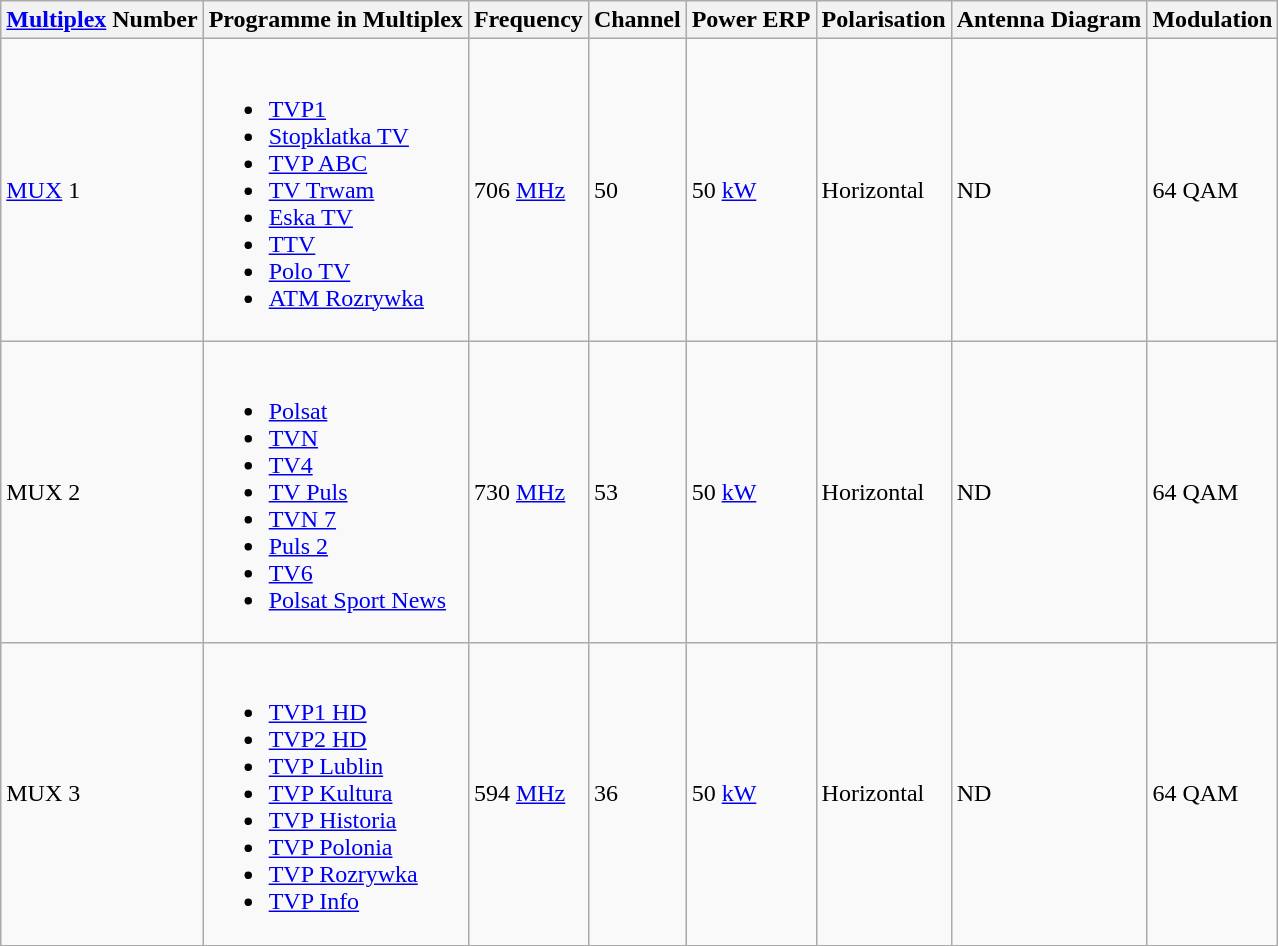<table class="wikitable">
<tr>
<th><a href='#'>Multiplex</a> Number</th>
<th>Programme in Multiplex</th>
<th>Frequency</th>
<th>Channel</th>
<th>Power ERP</th>
<th>Polarisation</th>
<th>Antenna Diagram</th>
<th>Modulation</th>
</tr>
<tr>
<td><a href='#'>MUX</a> 1</td>
<td><br><ul><li><a href='#'>TVP1</a></li><li><a href='#'>Stopklatka TV</a></li><li><a href='#'>TVP ABC</a></li><li><a href='#'>TV Trwam</a></li><li><a href='#'>Eska TV</a></li><li><a href='#'>TTV</a></li><li><a href='#'>Polo TV</a></li><li><a href='#'>ATM Rozrywka</a></li></ul></td>
<td>706 <a href='#'>MHz</a></td>
<td>50</td>
<td>50 <a href='#'>kW</a></td>
<td>Horizontal</td>
<td>ND</td>
<td>64 QAM</td>
</tr>
<tr>
<td>MUX 2</td>
<td><br><ul><li><a href='#'>Polsat</a></li><li><a href='#'>TVN</a></li><li><a href='#'>TV4</a></li><li><a href='#'>TV Puls</a></li><li><a href='#'>TVN 7</a></li><li><a href='#'>Puls 2</a></li><li><a href='#'>TV6</a></li><li><a href='#'>Polsat Sport News</a></li></ul></td>
<td>730 <a href='#'>MHz</a></td>
<td>53</td>
<td>50 <a href='#'>kW</a></td>
<td>Horizontal</td>
<td>ND</td>
<td>64 QAM</td>
</tr>
<tr>
<td>MUX 3</td>
<td><br><ul><li><a href='#'>TVP1 HD</a></li><li><a href='#'>TVP2 HD</a></li><li><a href='#'>TVP Lublin</a></li><li><a href='#'>TVP Kultura</a></li><li><a href='#'>TVP Historia</a></li><li><a href='#'>TVP Polonia</a></li><li><a href='#'>TVP Rozrywka</a></li><li><a href='#'>TVP Info</a></li></ul></td>
<td>594 <a href='#'>MHz</a></td>
<td>36</td>
<td>50 <a href='#'>kW</a></td>
<td>Horizontal</td>
<td>ND</td>
<td>64 QAM</td>
</tr>
</table>
